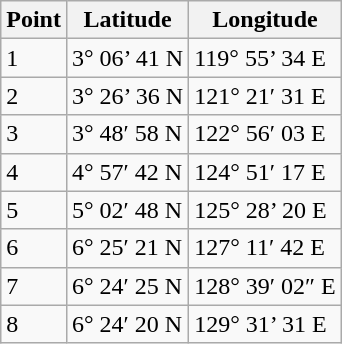<table class="wikitable">
<tr>
<th>Point</th>
<th>Latitude</th>
<th>Longitude</th>
</tr>
<tr>
<td>1</td>
<td>3° 06’ 41 N</td>
<td>119° 55’ 34 E</td>
</tr>
<tr>
<td>2</td>
<td>3° 26’ 36 N</td>
<td>121° 21′ 31 E</td>
</tr>
<tr>
<td>3</td>
<td>3° 48′ 58 N</td>
<td>122° 56′ 03 E</td>
</tr>
<tr>
<td>4</td>
<td>4° 57′ 42 N</td>
<td>124° 51′ 17 E</td>
</tr>
<tr>
<td>5</td>
<td>5° 02′ 48 N</td>
<td>125° 28’ 20 E</td>
</tr>
<tr>
<td>6</td>
<td>6° 25′ 21 N</td>
<td>127° 11′ 42 E</td>
</tr>
<tr>
<td>7</td>
<td>6° 24′ 25 N</td>
<td>128° 39′ 02″ E</td>
</tr>
<tr>
<td>8</td>
<td>6° 24′ 20 N</td>
<td>129° 31’ 31 E</td>
</tr>
</table>
